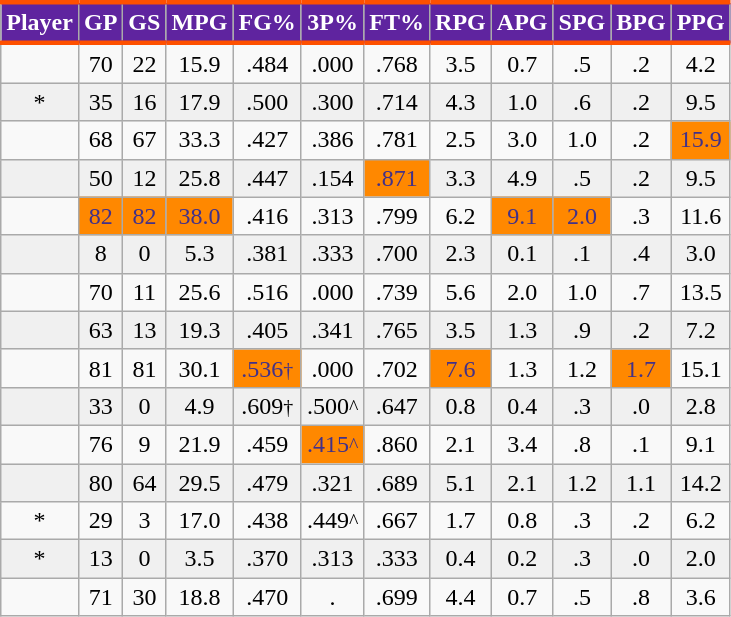<table class="wikitable sortable" style="text-align:right;">
<tr>
<th style="background:#5F249F; color:#FFFFFF; border-top:#FE5000 3px solid; border-bottom:#FE5000 3px solid;">Player</th>
<th style="background:#5F249F; color:#FFFFFF; border-top:#FE5000 3px solid; border-bottom:#FE5000 3px solid;">GP</th>
<th style="background:#5F249F; color:#FFFFFF; border-top:#FE5000 3px solid; border-bottom:#FE5000 3px solid;">GS</th>
<th style="background:#5F249F; color:#FFFFFF; border-top:#FE5000 3px solid; border-bottom:#FE5000 3px solid;">MPG</th>
<th style="background:#5F249F; color:#FFFFFF; border-top:#FE5000 3px solid; border-bottom:#FE5000 3px solid;">FG%</th>
<th style="background:#5F249F; color:#FFFFFF; border-top:#FE5000 3px solid; border-bottom:#FE5000 3px solid;">3P%</th>
<th style="background:#5F249F; color:#FFFFFF; border-top:#FE5000 3px solid; border-bottom:#FE5000 3px solid;">FT%</th>
<th style="background:#5F249F; color:#FFFFFF; border-top:#FE5000 3px solid; border-bottom:#FE5000 3px solid;">RPG</th>
<th style="background:#5F249F; color:#FFFFFF; border-top:#FE5000 3px solid; border-bottom:#FE5000 3px solid;">APG</th>
<th style="background:#5F249F; color:#FFFFFF; border-top:#FE5000 3px solid; border-bottom:#FE5000 3px solid;">SPG</th>
<th style="background:#5F249F; color:#FFFFFF; border-top:#FE5000 3px solid; border-bottom:#FE5000 3px solid;">BPG</th>
<th style="background:#5F249F; color:#FFFFFF; border-top:#FE5000 3px solid; border-bottom:#FE5000 3px solid;">PPG</th>
</tr>
<tr align="center" bgcolor="">
<td></td>
<td>70</td>
<td>22</td>
<td>15.9</td>
<td>.484</td>
<td>.000</td>
<td>.768</td>
<td>3.5</td>
<td>0.7</td>
<td>.5</td>
<td>.2</td>
<td>4.2</td>
</tr>
<tr align="center" bgcolor="#f0f0f0">
<td>*</td>
<td>35</td>
<td>16</td>
<td>17.9</td>
<td>.500</td>
<td>.300</td>
<td>.714</td>
<td>4.3</td>
<td>1.0</td>
<td>.6</td>
<td>.2</td>
<td>9.5</td>
</tr>
<tr align="center" bgcolor="">
<td><strong></strong></td>
<td>68</td>
<td>67</td>
<td>33.3</td>
<td>.427</td>
<td>.386</td>
<td>.781</td>
<td>2.5</td>
<td>3.0</td>
<td>1.0</td>
<td>.2</td>
<td style="background:#FF8800;color:#423189;">15.9</td>
</tr>
<tr align="center" bgcolor="#f0f0f0">
<td></td>
<td>50</td>
<td>12</td>
<td>25.8</td>
<td>.447</td>
<td>.154</td>
<td style="background:#FF8800;color:#423189;">.871</td>
<td>3.3</td>
<td>4.9</td>
<td>.5</td>
<td>.2</td>
<td>9.5</td>
</tr>
<tr align="center" bgcolor="">
<td><strong></strong></td>
<td style="background:#FF8800;color:#423189;">82</td>
<td style="background:#FF8800;color:#423189;">82</td>
<td style="background:#FF8800;color:#423189;">38.0</td>
<td>.416</td>
<td>.313</td>
<td>.799</td>
<td>6.2</td>
<td style="background:#FF8800;color:#423189;">9.1</td>
<td style="background:#FF8800;color:#423189;">2.0</td>
<td>.3</td>
<td>11.6</td>
</tr>
<tr align="center" bgcolor="#f0f0f0">
<td></td>
<td>8</td>
<td>0</td>
<td>5.3</td>
<td>.381</td>
<td>.333</td>
<td>.700</td>
<td>2.3</td>
<td>0.1</td>
<td>.1</td>
<td>.4</td>
<td>3.0</td>
</tr>
<tr align="center" bgcolor="">
<td></td>
<td>70</td>
<td>11</td>
<td>25.6</td>
<td>.516</td>
<td>.000</td>
<td>.739</td>
<td>5.6</td>
<td>2.0</td>
<td>1.0</td>
<td>.7</td>
<td>13.5</td>
</tr>
<tr align="center" bgcolor="#f0f0f0">
<td></td>
<td>63</td>
<td>13</td>
<td>19.3</td>
<td>.405</td>
<td>.341</td>
<td>.765</td>
<td>3.5</td>
<td>1.3</td>
<td>.9</td>
<td>.2</td>
<td>7.2</td>
</tr>
<tr align="center" bgcolor="">
<td><strong></strong></td>
<td>81</td>
<td>81</td>
<td>30.1</td>
<td style="background:#FF8800;color:#423189;">.536<small>†</small></td>
<td>.000</td>
<td>.702</td>
<td style="background:#FF8800;color:#423189;">7.6</td>
<td>1.3</td>
<td>1.2</td>
<td style="background:#FF8800;color:#423189;">1.7</td>
<td>15.1</td>
</tr>
<tr align="center" bgcolor="#f0f0f0">
<td></td>
<td>33</td>
<td>0</td>
<td>4.9</td>
<td>.609<small>†</small></td>
<td>.500<small>^</small></td>
<td>.647</td>
<td>0.8</td>
<td>0.4</td>
<td>.3</td>
<td>.0</td>
<td>2.8</td>
</tr>
<tr align="center" bgcolor="">
<td></td>
<td>76</td>
<td>9</td>
<td>21.9</td>
<td>.459</td>
<td style="background:#FF8800;color:#423189;">.415<small>^</small></td>
<td>.860</td>
<td>2.1</td>
<td>3.4</td>
<td>.8</td>
<td>.1</td>
<td>9.1</td>
</tr>
<tr align="center" bgcolor="#f0f0f0">
<td><strong></strong></td>
<td>80</td>
<td>64</td>
<td>29.5</td>
<td>.479</td>
<td>.321</td>
<td>.689</td>
<td>5.1</td>
<td>2.1</td>
<td>1.2</td>
<td>1.1</td>
<td>14.2</td>
</tr>
<tr align="center" bgcolor="">
<td>*</td>
<td>29</td>
<td>3</td>
<td>17.0</td>
<td>.438</td>
<td>.449<small>^</small></td>
<td>.667</td>
<td>1.7</td>
<td>0.8</td>
<td>.3</td>
<td>.2</td>
<td>6.2</td>
</tr>
<tr align="center" bgcolor="#f0f0f0">
<td>*</td>
<td>13</td>
<td>0</td>
<td>3.5</td>
<td>.370</td>
<td>.313</td>
<td>.333</td>
<td>0.4</td>
<td>0.2</td>
<td>.3</td>
<td>.0</td>
<td>2.0</td>
</tr>
<tr align="center" bgcolor="">
<td><strong></strong></td>
<td>71</td>
<td>30</td>
<td>18.8</td>
<td>.470</td>
<td>.</td>
<td>.699</td>
<td>4.4</td>
<td>0.7</td>
<td>.5</td>
<td>.8</td>
<td>3.6</td>
</tr>
</table>
